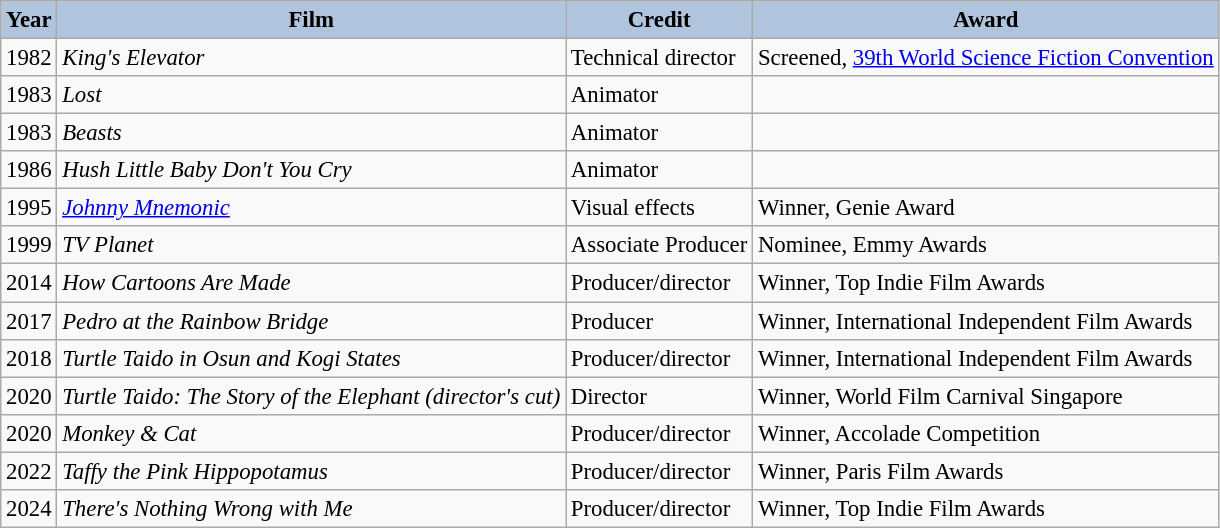<table class="wikitable" style="font-size:95%;">
<tr>
<th style="background:#B0C4DE;">Year</th>
<th style="background:#B0C4DE;">Film</th>
<th style="background:#B0C4DE;">Credit</th>
<th style="background:#B0C4DE;">Award</th>
</tr>
<tr>
<td>1982</td>
<td><em>King's Elevator</em></td>
<td>Technical director</td>
<td>Screened, <a href='#'>39th World Science Fiction Convention</a></td>
</tr>
<tr>
<td>1983</td>
<td><em>Lost</em></td>
<td>Animator</td>
<td></td>
</tr>
<tr>
<td>1983</td>
<td><em>Beasts</em></td>
<td>Animator</td>
<td></td>
</tr>
<tr>
<td>1986</td>
<td><em>Hush Little Baby Don't You Cry</em></td>
<td>Animator</td>
<td></td>
</tr>
<tr>
<td>1995</td>
<td><em><a href='#'>Johnny Mnemonic</a></em></td>
<td>Visual effects</td>
<td>Winner, Genie Award</td>
</tr>
<tr>
<td>1999</td>
<td><em>TV Planet</em></td>
<td>Associate Producer</td>
<td>Nominee, Emmy Awards</td>
</tr>
<tr>
<td>2014</td>
<td><em>How Cartoons Are Made</em></td>
<td>Producer/director</td>
<td>Winner, Top Indie Film Awards</td>
</tr>
<tr>
<td>2017</td>
<td><em>Pedro at the Rainbow Bridge</em></td>
<td>Producer</td>
<td>Winner, International Independent Film Awards</td>
</tr>
<tr>
<td>2018</td>
<td><em>Turtle Taido in Osun and Kogi States</em></td>
<td>Producer/director</td>
<td>Winner, International Independent Film Awards</td>
</tr>
<tr>
<td>2020</td>
<td><em>Turtle Taido: The Story of the Elephant (director's cut)</em></td>
<td>Director</td>
<td>Winner, World Film Carnival Singapore</td>
</tr>
<tr>
<td>2020</td>
<td><em>Monkey & Cat</em></td>
<td>Producer/director</td>
<td>Winner, Accolade Competition</td>
</tr>
<tr>
<td>2022</td>
<td><em>Taffy the Pink Hippopotamus</em></td>
<td>Producer/director</td>
<td>Winner, Paris Film Awards</td>
</tr>
<tr>
<td>2024</td>
<td><em>There's Nothing Wrong with Me</em></td>
<td>Producer/director</td>
<td>Winner, Top Indie Film Awards</td>
</tr>
</table>
